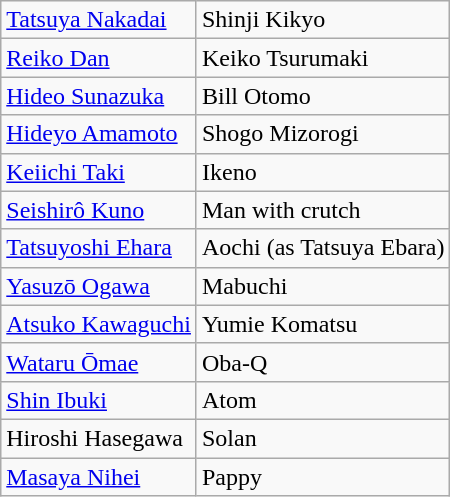<table class="wikitable">
<tr>
<td><a href='#'>Tatsuya Nakadai</a></td>
<td>Shinji Kikyo</td>
</tr>
<tr>
<td><a href='#'>Reiko Dan</a></td>
<td>Keiko Tsurumaki</td>
</tr>
<tr>
<td><a href='#'>Hideo Sunazuka</a></td>
<td>Bill Otomo</td>
</tr>
<tr>
<td><a href='#'>Hideyo Amamoto</a></td>
<td>Shogo Mizorogi</td>
</tr>
<tr>
<td><a href='#'>Keiichi Taki</a></td>
<td>Ikeno</td>
</tr>
<tr>
<td><a href='#'>Seishirô Kuno</a></td>
<td>Man with crutch</td>
</tr>
<tr>
<td><a href='#'>Tatsuyoshi Ehara</a></td>
<td>Aochi (as Tatsuya Ebara)</td>
</tr>
<tr>
<td><a href='#'>Yasuzō Ogawa</a></td>
<td>Mabuchi</td>
</tr>
<tr>
<td><a href='#'>Atsuko Kawaguchi</a></td>
<td>Yumie Komatsu</td>
</tr>
<tr>
<td><a href='#'>Wataru Ōmae</a></td>
<td>Oba-Q</td>
</tr>
<tr>
<td><a href='#'>Shin Ibuki</a></td>
<td>Atom</td>
</tr>
<tr>
<td>Hiroshi Hasegawa</td>
<td>Solan</td>
</tr>
<tr>
<td><a href='#'>Masaya Nihei</a></td>
<td>Pappy</td>
</tr>
</table>
